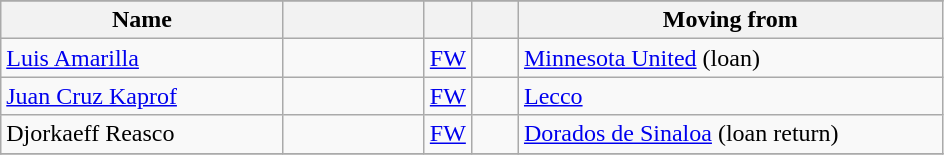<table class="wikitable" style="text-align: center;">
<tr>
</tr>
<tr>
<th width=30% align="center">Name</th>
<th width=15% align="center"></th>
<th width=5% align="center"></th>
<th width=5% align="center"></th>
<th width=45% align="center">Moving from</th>
</tr>
<tr>
<td align=left><a href='#'>Luis Amarilla</a></td>
<td></td>
<td><a href='#'>FW</a></td>
<td></td>
<td align=left><a href='#'>Minnesota United</a>  (loan)</td>
</tr>
<tr>
<td align=left><a href='#'>Juan Cruz Kaprof</a></td>
<td></td>
<td><a href='#'>FW</a></td>
<td></td>
<td align=left><a href='#'>Lecco</a> </td>
</tr>
<tr>
<td align=left>Djorkaeff Reasco</td>
<td></td>
<td><a href='#'>FW</a></td>
<td></td>
<td align=left><a href='#'>Dorados de Sinaloa</a>  (loan return)</td>
</tr>
<tr>
</tr>
</table>
